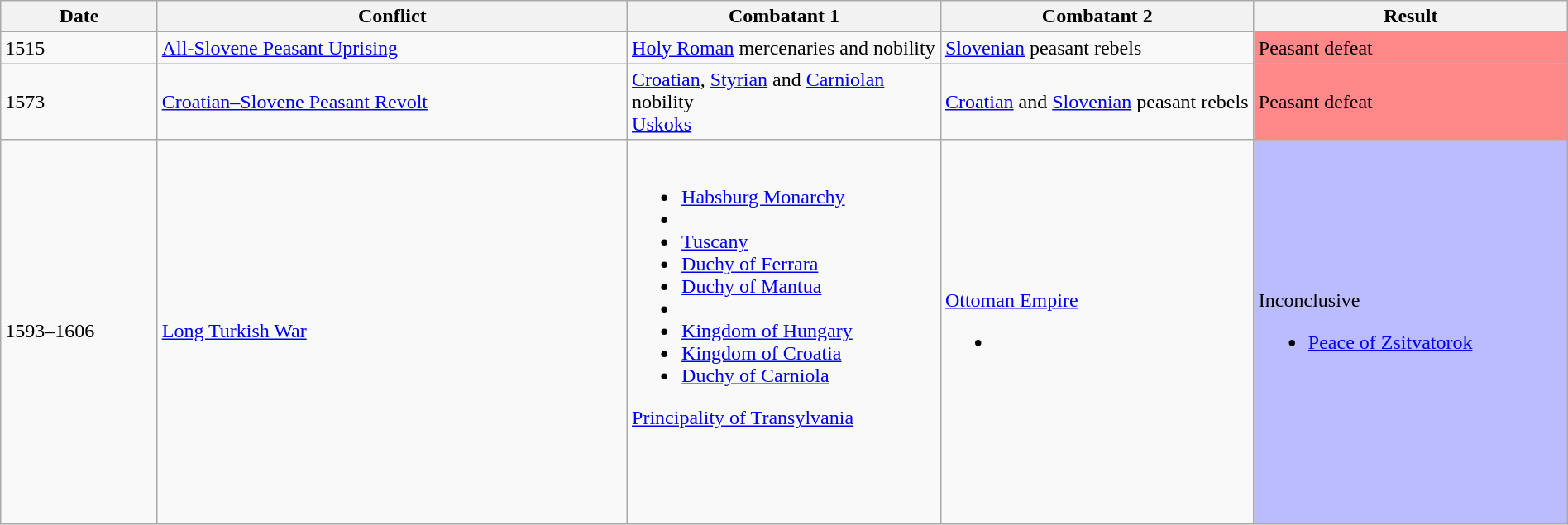<table class="wikitable" width="100%">
<tr>
<th width="10%">Date</th>
<th width="30%">Conflict</th>
<th width="20%">Combatant 1</th>
<th width="20%">Combatant 2</th>
<th width="20%">Result</th>
</tr>
<tr>
<td>1515</td>
<td><a href='#'>All-Slovene Peasant Uprising</a></td>
<td><a href='#'>Holy Roman</a> mercenaries and nobility</td>
<td><a href='#'>Slovenian</a> peasant rebels</td>
<td style="background:#F88">Peasant defeat</td>
</tr>
<tr>
<td>1573</td>
<td><a href='#'>Croatian–Slovene Peasant Revolt</a></td>
<td><a href='#'>Croatian</a>, <a href='#'>Styrian</a> and <a href='#'>Carniolan</a> nobility<br><a href='#'>Uskoks</a></td>
<td><a href='#'>Croatian</a> and <a href='#'>Slovenian</a> peasant rebels</td>
<td style="background:#F88">Peasant defeat</td>
</tr>
<tr>
<td>1593–1606</td>
<td><a href='#'>Long Turkish War</a></td>
<td><br><ul><li> <a href='#'>Habsburg Monarchy</a></li><li></li><li> <a href='#'>Tuscany</a></li><li> <a href='#'>Duchy of Ferrara</a></li><li> <a href='#'>Duchy of Mantua</a></li><li></li><li> <a href='#'>Kingdom of Hungary</a></li><li> <a href='#'>Kingdom of Croatia</a></li><li> <a href='#'>Duchy of Carniola</a></li></ul> <a href='#'>Principality of Transylvania</a><br><br><br><br><br></td>
<td> <a href='#'>Ottoman Empire</a><br><ul><li></li></ul></td>
<td style="background:#BBF">Inconclusive<br><ul><li><a href='#'>Peace of Zsitvatorok</a></li></ul></td>
</tr>
</table>
